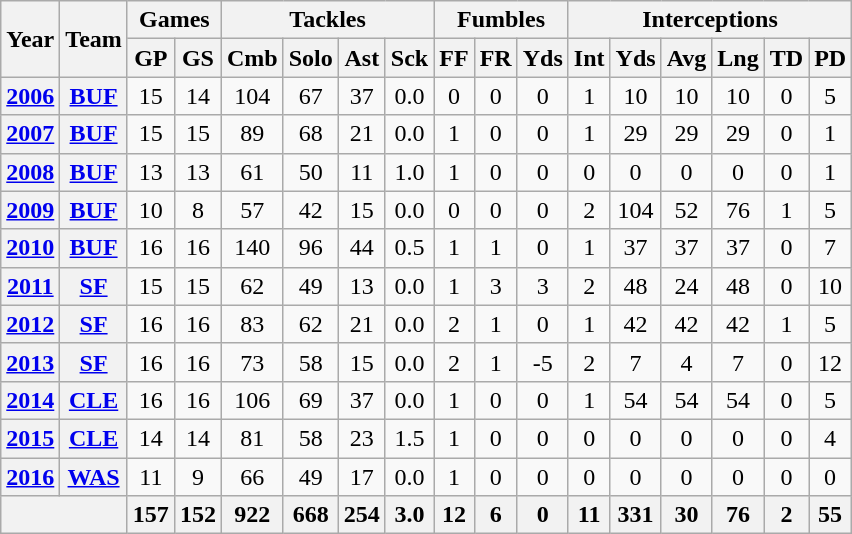<table class=wikitable style="text-align:center;">
<tr>
<th rowspan="2">Year</th>
<th rowspan="2">Team</th>
<th colspan="2">Games</th>
<th colspan="4">Tackles</th>
<th colspan="3">Fumbles</th>
<th colspan="6">Interceptions</th>
</tr>
<tr>
<th>GP</th>
<th>GS</th>
<th>Cmb</th>
<th>Solo</th>
<th>Ast</th>
<th>Sck</th>
<th>FF</th>
<th>FR</th>
<th>Yds</th>
<th>Int</th>
<th>Yds</th>
<th>Avg</th>
<th>Lng</th>
<th>TD</th>
<th>PD</th>
</tr>
<tr>
<th><a href='#'>2006</a></th>
<th><a href='#'>BUF</a></th>
<td>15</td>
<td>14</td>
<td>104</td>
<td>67</td>
<td>37</td>
<td>0.0</td>
<td>0</td>
<td>0</td>
<td>0</td>
<td>1</td>
<td>10</td>
<td>10</td>
<td>10</td>
<td>0</td>
<td>5</td>
</tr>
<tr>
<th><a href='#'>2007</a></th>
<th><a href='#'>BUF</a></th>
<td>15</td>
<td>15</td>
<td>89</td>
<td>68</td>
<td>21</td>
<td>0.0</td>
<td>1</td>
<td>0</td>
<td>0</td>
<td>1</td>
<td>29</td>
<td>29</td>
<td>29</td>
<td>0</td>
<td>1</td>
</tr>
<tr>
<th><a href='#'>2008</a></th>
<th><a href='#'>BUF</a></th>
<td>13</td>
<td>13</td>
<td>61</td>
<td>50</td>
<td>11</td>
<td>1.0</td>
<td>1</td>
<td>0</td>
<td>0</td>
<td>0</td>
<td>0</td>
<td>0</td>
<td>0</td>
<td>0</td>
<td>1</td>
</tr>
<tr>
<th><a href='#'>2009</a></th>
<th><a href='#'>BUF</a></th>
<td>10</td>
<td>8</td>
<td>57</td>
<td>42</td>
<td>15</td>
<td>0.0</td>
<td>0</td>
<td>0</td>
<td>0</td>
<td>2</td>
<td>104</td>
<td>52</td>
<td>76</td>
<td>1</td>
<td>5</td>
</tr>
<tr>
<th><a href='#'>2010</a></th>
<th><a href='#'>BUF</a></th>
<td>16</td>
<td>16</td>
<td>140</td>
<td>96</td>
<td>44</td>
<td>0.5</td>
<td>1</td>
<td>1</td>
<td>0</td>
<td>1</td>
<td>37</td>
<td>37</td>
<td>37</td>
<td>0</td>
<td>7</td>
</tr>
<tr>
<th><a href='#'>2011</a></th>
<th><a href='#'>SF</a></th>
<td>15</td>
<td>15</td>
<td>62</td>
<td>49</td>
<td>13</td>
<td>0.0</td>
<td>1</td>
<td>3</td>
<td>3</td>
<td>2</td>
<td>48</td>
<td>24</td>
<td>48</td>
<td>0</td>
<td>10</td>
</tr>
<tr>
<th><a href='#'>2012</a></th>
<th><a href='#'>SF</a></th>
<td>16</td>
<td>16</td>
<td>83</td>
<td>62</td>
<td>21</td>
<td>0.0</td>
<td>2</td>
<td>1</td>
<td>0</td>
<td>1</td>
<td>42</td>
<td>42</td>
<td>42</td>
<td>1</td>
<td>5</td>
</tr>
<tr>
<th><a href='#'>2013</a></th>
<th><a href='#'>SF</a></th>
<td>16</td>
<td>16</td>
<td>73</td>
<td>58</td>
<td>15</td>
<td>0.0</td>
<td>2</td>
<td>1</td>
<td>-5</td>
<td>2</td>
<td>7</td>
<td>4</td>
<td>7</td>
<td>0</td>
<td>12</td>
</tr>
<tr>
<th><a href='#'>2014</a></th>
<th><a href='#'>CLE</a></th>
<td>16</td>
<td>16</td>
<td>106</td>
<td>69</td>
<td>37</td>
<td>0.0</td>
<td>1</td>
<td>0</td>
<td>0</td>
<td>1</td>
<td>54</td>
<td>54</td>
<td>54</td>
<td>0</td>
<td>5</td>
</tr>
<tr>
<th><a href='#'>2015</a></th>
<th><a href='#'>CLE</a></th>
<td>14</td>
<td>14</td>
<td>81</td>
<td>58</td>
<td>23</td>
<td>1.5</td>
<td>1</td>
<td>0</td>
<td>0</td>
<td>0</td>
<td>0</td>
<td>0</td>
<td>0</td>
<td>0</td>
<td>4</td>
</tr>
<tr>
<th><a href='#'>2016</a></th>
<th><a href='#'>WAS</a></th>
<td>11</td>
<td>9</td>
<td>66</td>
<td>49</td>
<td>17</td>
<td>0.0</td>
<td>1</td>
<td>0</td>
<td>0</td>
<td>0</td>
<td>0</td>
<td>0</td>
<td>0</td>
<td>0</td>
<td>0</td>
</tr>
<tr>
<th colspan="2"></th>
<th>157</th>
<th>152</th>
<th>922</th>
<th>668</th>
<th>254</th>
<th>3.0</th>
<th>12</th>
<th>6</th>
<th>0</th>
<th>11</th>
<th>331</th>
<th>30</th>
<th>76</th>
<th>2</th>
<th>55</th>
</tr>
</table>
